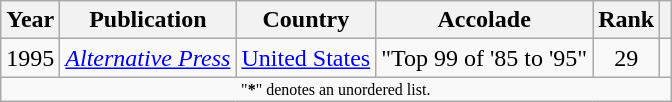<table class="wikitable sortable" style="margin:0 1em 1em 0;">
<tr>
<th>Year</th>
<th>Publication</th>
<th>Country</th>
<th>Accolade</th>
<th>Rank</th>
<th class=unsortable></th>
</tr>
<tr>
<td align=center>1995</td>
<td><em><a href='#'>Alternative Press</a></em></td>
<td><a href='#'>United States</a></td>
<td>"Top 99 of '85 to '95"</td>
<td align=center>29</td>
<td></td>
</tr>
<tr class="sortbottom">
<td colspan="6"  style="font-size:8pt; text-align:center;">"<strong>*</strong>" denotes an unordered list.</td>
</tr>
</table>
